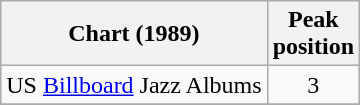<table class="wikitable">
<tr>
<th>Chart (1989)</th>
<th>Peak<br>position</th>
</tr>
<tr>
<td>US <a href='#'>Billboard</a> Jazz Albums</td>
<td align=center>3</td>
</tr>
<tr>
</tr>
</table>
